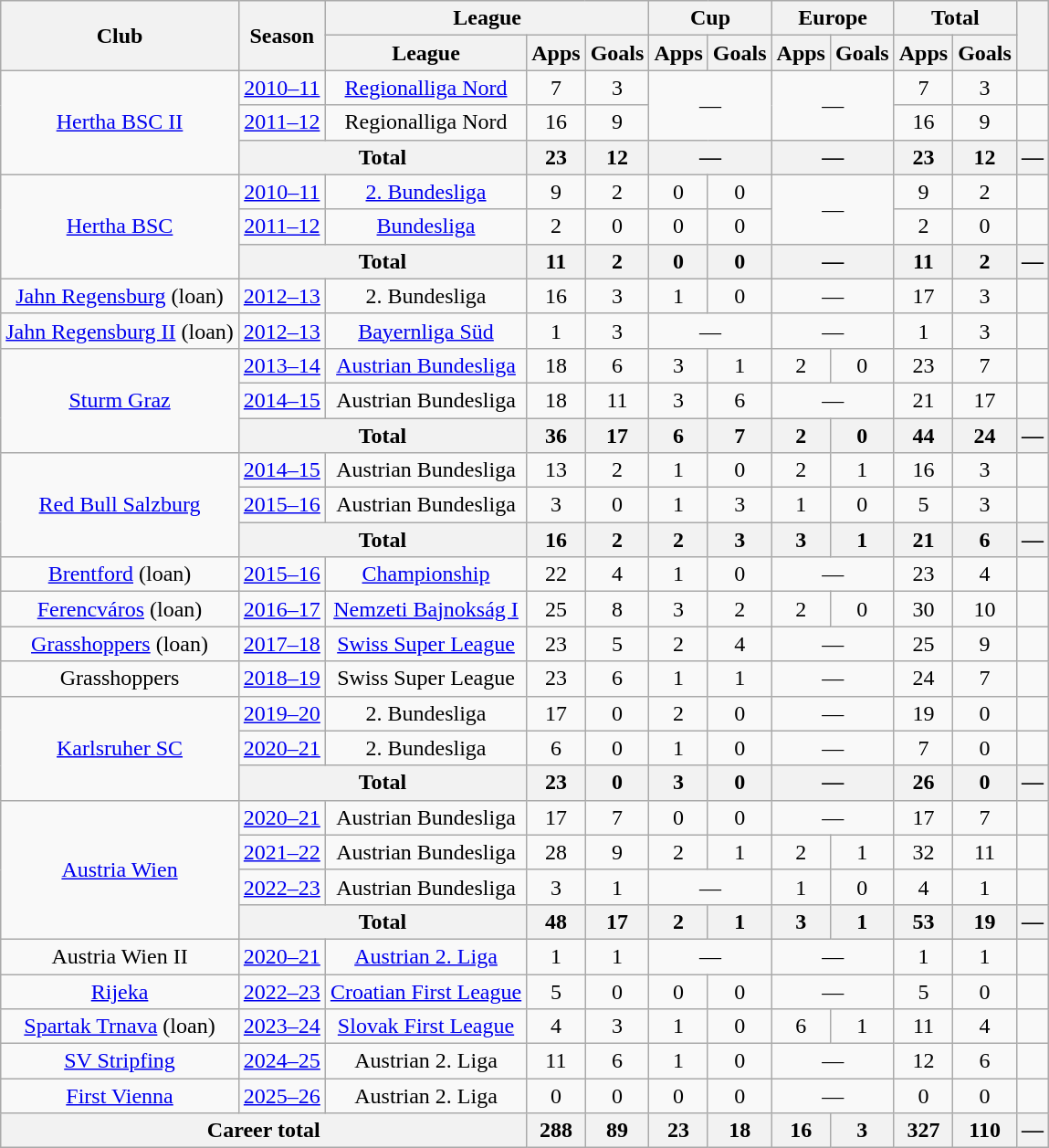<table class="wikitable" style="text-align:center">
<tr>
<th rowspan="2">Club</th>
<th rowspan="2">Season</th>
<th colspan="3">League</th>
<th colspan="2">Cup</th>
<th colspan="2">Europe</th>
<th colspan="2">Total</th>
<th rowspan="2"></th>
</tr>
<tr>
<th>League</th>
<th>Apps</th>
<th>Goals</th>
<th>Apps</th>
<th>Goals</th>
<th>Apps</th>
<th>Goals</th>
<th>Apps</th>
<th>Goals</th>
</tr>
<tr>
<td rowspan="3"><a href='#'>Hertha BSC II</a></td>
<td><a href='#'>2010–11</a></td>
<td><a href='#'>Regionalliga Nord</a></td>
<td>7</td>
<td>3</td>
<td rowspan="2" colspan="2">—</td>
<td rowspan="2" colspan="2">—</td>
<td>7</td>
<td>3</td>
<td></td>
</tr>
<tr>
<td><a href='#'>2011–12</a></td>
<td>Regionalliga Nord</td>
<td>16</td>
<td>9</td>
<td>16</td>
<td>9</td>
<td></td>
</tr>
<tr>
<th colspan="2">Total</th>
<th>23</th>
<th>12</th>
<th colspan="2">—</th>
<th colspan="2">—</th>
<th>23</th>
<th>12</th>
<th>—</th>
</tr>
<tr>
<td rowspan="3"><a href='#'>Hertha BSC</a></td>
<td><a href='#'>2010–11</a></td>
<td><a href='#'>2. Bundesliga</a></td>
<td>9</td>
<td>2</td>
<td>0</td>
<td>0</td>
<td rowspan="2" colspan="2">—</td>
<td>9</td>
<td>2</td>
<td></td>
</tr>
<tr>
<td><a href='#'>2011–12</a></td>
<td><a href='#'>Bundesliga</a></td>
<td>2</td>
<td>0</td>
<td>0</td>
<td>0</td>
<td>2</td>
<td>0</td>
<td></td>
</tr>
<tr>
<th colspan="2">Total</th>
<th>11</th>
<th>2</th>
<th>0</th>
<th>0</th>
<th colspan="2">—</th>
<th>11</th>
<th>2</th>
<th>—</th>
</tr>
<tr>
<td><a href='#'>Jahn Regensburg</a> (loan)</td>
<td><a href='#'>2012–13</a></td>
<td>2. Bundesliga</td>
<td>16</td>
<td>3</td>
<td>1</td>
<td>0</td>
<td colspan="2">—</td>
<td>17</td>
<td>3</td>
<td></td>
</tr>
<tr>
<td><a href='#'>Jahn Regensburg II</a> (loan)</td>
<td><a href='#'>2012–13</a></td>
<td><a href='#'>Bayernliga Süd</a></td>
<td>1</td>
<td>3</td>
<td colspan="2">—</td>
<td colspan="2">—</td>
<td>1</td>
<td>3</td>
<td></td>
</tr>
<tr>
<td rowspan="3"><a href='#'>Sturm Graz</a></td>
<td><a href='#'>2013–14</a></td>
<td><a href='#'>Austrian Bundesliga</a></td>
<td>18</td>
<td>6</td>
<td>3</td>
<td>1</td>
<td>2</td>
<td>0</td>
<td>23</td>
<td>7</td>
<td></td>
</tr>
<tr>
<td><a href='#'>2014–15</a></td>
<td>Austrian Bundesliga</td>
<td>18</td>
<td>11</td>
<td>3</td>
<td>6</td>
<td colspan="2">—</td>
<td>21</td>
<td>17</td>
<td></td>
</tr>
<tr>
<th colspan="2">Total</th>
<th>36</th>
<th>17</th>
<th>6</th>
<th>7</th>
<th>2</th>
<th>0</th>
<th>44</th>
<th>24</th>
<th>—</th>
</tr>
<tr>
<td rowspan="3"><a href='#'>Red Bull Salzburg</a></td>
<td><a href='#'>2014–15</a></td>
<td>Austrian Bundesliga</td>
<td>13</td>
<td>2</td>
<td>1</td>
<td>0</td>
<td>2</td>
<td>1</td>
<td>16</td>
<td>3</td>
<td></td>
</tr>
<tr>
<td><a href='#'>2015–16</a></td>
<td>Austrian Bundesliga</td>
<td>3</td>
<td>0</td>
<td>1</td>
<td>3</td>
<td>1</td>
<td>0</td>
<td>5</td>
<td>3</td>
<td></td>
</tr>
<tr>
<th colspan="2">Total</th>
<th>16</th>
<th>2</th>
<th>2</th>
<th>3</th>
<th>3</th>
<th>1</th>
<th>21</th>
<th>6</th>
<th>—</th>
</tr>
<tr>
<td><a href='#'>Brentford</a> (loan)</td>
<td><a href='#'>2015–16</a></td>
<td><a href='#'>Championship</a></td>
<td>22</td>
<td>4</td>
<td>1</td>
<td>0</td>
<td colspan="2">—</td>
<td>23</td>
<td>4</td>
<td></td>
</tr>
<tr>
<td><a href='#'>Ferencváros</a> (loan)</td>
<td><a href='#'>2016–17</a></td>
<td><a href='#'>Nemzeti Bajnokság I</a></td>
<td>25</td>
<td>8</td>
<td>3</td>
<td>2</td>
<td>2</td>
<td>0</td>
<td>30</td>
<td>10</td>
<td></td>
</tr>
<tr>
<td><a href='#'>Grasshoppers</a> (loan)</td>
<td><a href='#'>2017–18</a></td>
<td><a href='#'>Swiss Super League</a></td>
<td>23</td>
<td>5</td>
<td>2</td>
<td>4</td>
<td colspan="2">—</td>
<td>25</td>
<td>9</td>
<td></td>
</tr>
<tr>
<td>Grasshoppers</td>
<td><a href='#'>2018–19</a></td>
<td>Swiss Super League</td>
<td>23</td>
<td>6</td>
<td>1</td>
<td>1</td>
<td colspan="2">—</td>
<td>24</td>
<td>7</td>
<td></td>
</tr>
<tr>
<td rowspan="3"><a href='#'>Karlsruher SC</a></td>
<td><a href='#'>2019–20</a></td>
<td>2. Bundesliga</td>
<td>17</td>
<td>0</td>
<td>2</td>
<td>0</td>
<td colspan="2">—</td>
<td>19</td>
<td>0</td>
<td></td>
</tr>
<tr>
<td><a href='#'>2020–21</a></td>
<td>2. Bundesliga</td>
<td>6</td>
<td>0</td>
<td>1</td>
<td>0</td>
<td colspan="2">—</td>
<td>7</td>
<td>0</td>
<td></td>
</tr>
<tr>
<th colspan="2">Total</th>
<th>23</th>
<th>0</th>
<th>3</th>
<th>0</th>
<th colspan="2">—</th>
<th>26</th>
<th>0</th>
<th>—</th>
</tr>
<tr>
<td rowspan="4"><a href='#'>Austria Wien</a></td>
<td><a href='#'>2020–21</a></td>
<td>Austrian Bundesliga</td>
<td>17</td>
<td>7</td>
<td>0</td>
<td>0</td>
<td colspan="2">—</td>
<td>17</td>
<td>7</td>
<td></td>
</tr>
<tr>
<td><a href='#'>2021–22</a></td>
<td>Austrian Bundesliga</td>
<td>28</td>
<td>9</td>
<td>2</td>
<td>1</td>
<td>2</td>
<td>1</td>
<td>32</td>
<td>11</td>
<td></td>
</tr>
<tr>
<td><a href='#'>2022–23</a></td>
<td>Austrian Bundesliga</td>
<td>3</td>
<td>1</td>
<td colspan="2">—</td>
<td>1</td>
<td>0</td>
<td>4</td>
<td>1</td>
<td></td>
</tr>
<tr>
<th colspan="2">Total</th>
<th>48</th>
<th>17</th>
<th>2</th>
<th>1</th>
<th>3</th>
<th>1</th>
<th>53</th>
<th>19</th>
<th>—</th>
</tr>
<tr>
<td>Austria Wien II</td>
<td><a href='#'>2020–21</a></td>
<td><a href='#'>Austrian 2. Liga</a></td>
<td>1</td>
<td>1</td>
<td colspan="2">—</td>
<td colspan="2">—</td>
<td>1</td>
<td>1</td>
<td></td>
</tr>
<tr>
<td><a href='#'>Rijeka</a></td>
<td><a href='#'>2022–23</a></td>
<td><a href='#'>Croatian First League</a></td>
<td>5</td>
<td>0</td>
<td>0</td>
<td>0</td>
<td colspan="2">—</td>
<td>5</td>
<td>0</td>
<td></td>
</tr>
<tr>
<td><a href='#'>Spartak Trnava</a> (loan)</td>
<td><a href='#'>2023–24</a></td>
<td><a href='#'>Slovak First League</a></td>
<td>4</td>
<td>3</td>
<td>1</td>
<td>0</td>
<td>6</td>
<td>1</td>
<td>11</td>
<td>4</td>
<td></td>
</tr>
<tr>
<td><a href='#'>SV Stripfing</a></td>
<td><a href='#'>2024–25</a></td>
<td>Austrian 2. Liga</td>
<td>11</td>
<td>6</td>
<td>1</td>
<td>0</td>
<td colspan="2">—</td>
<td>12</td>
<td>6</td>
<td></td>
</tr>
<tr>
<td><a href='#'>First Vienna</a></td>
<td><a href='#'>2025–26</a></td>
<td>Austrian 2. Liga</td>
<td>0</td>
<td>0</td>
<td>0</td>
<td>0</td>
<td colspan="2">—</td>
<td>0</td>
<td>0</td>
<td></td>
</tr>
<tr>
<th colspan="3">Career total</th>
<th>288</th>
<th>89</th>
<th>23</th>
<th>18</th>
<th>16</th>
<th>3</th>
<th>327</th>
<th>110</th>
<th>—</th>
</tr>
</table>
